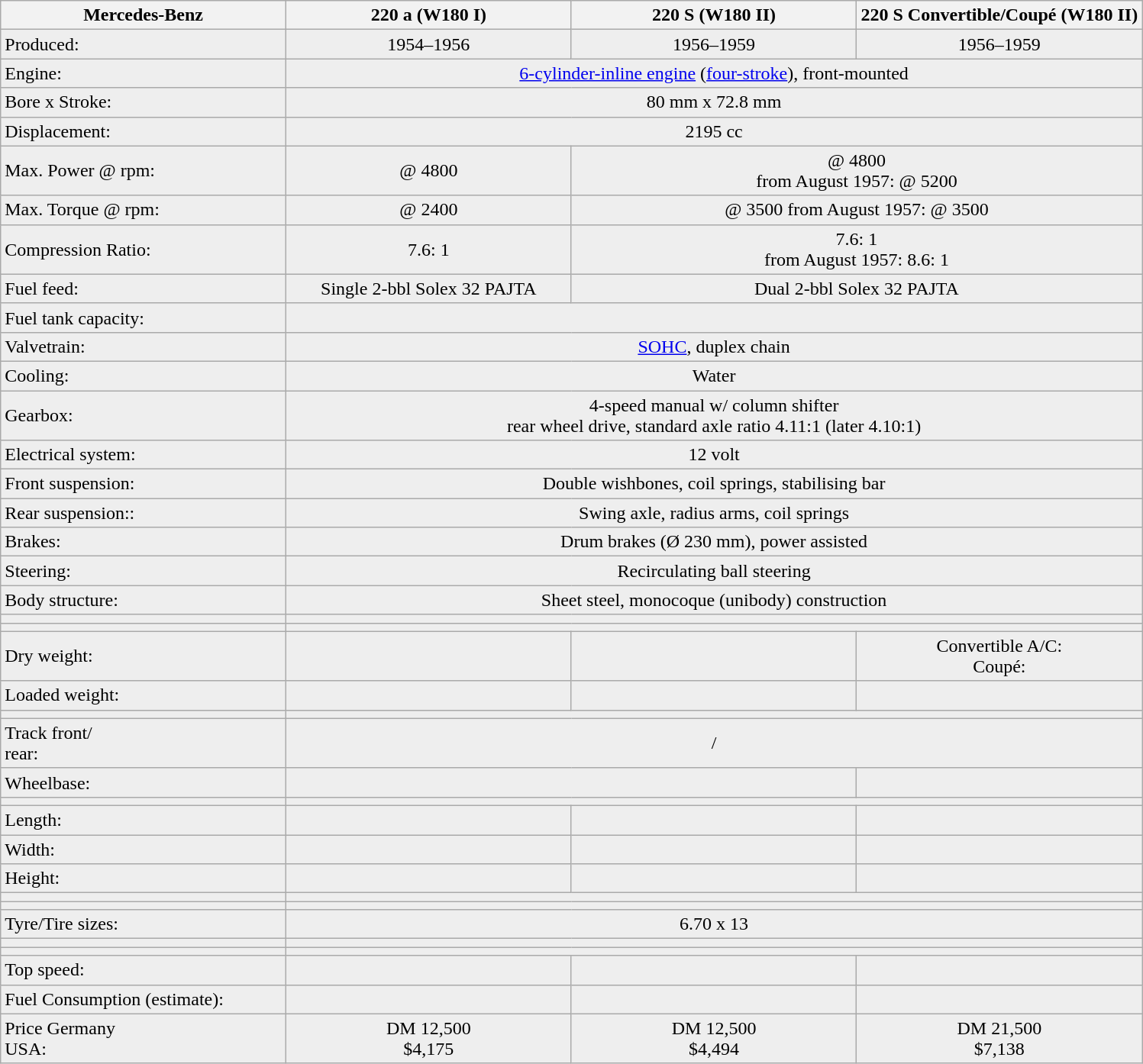<table class="wikitable">
<tr>
<th style="width:25%;">Mercedes-Benz</th>
<th style="width:25%;">220 a (W180 I)</th>
<th style="width:25%;">220 S (W180 II)</th>
<th style="width:25%;">220 S Convertible/Coupé (W180 II)</th>
</tr>
<tr style="background:#eee;">
<td>Produced: </td>
<td style="text-align:center;">1954–1956</td>
<td style="text-align:center;">1956–1959</td>
<td style="text-align:center;">1956–1959</td>
</tr>
<tr style="background:#eee;">
<td>Engine: </td>
<td colspan="3" style="text-align:center;"><a href='#'>6-cylinder-inline engine</a> (<a href='#'>four-stroke</a>), front-mounted</td>
</tr>
<tr style="background:#eee;">
<td>Bore x Stroke: </td>
<td colspan="3" style="text-align:center;">80 mm x 72.8 mm</td>
</tr>
<tr style="background:#eee;">
<td>Displacement: </td>
<td colspan="3" style="text-align:center;">2195 cc</td>
</tr>
<tr style="background:#eee;">
<td>Max. Power @ rpm: </td>
<td style="text-align:center;"> @ 4800</td>
<td colspan="2" style="text-align:center;"> @ 4800 <br> from August 1957:  @ 5200</td>
</tr>
<tr style="background:#eee;">
<td>Max. Torque @ rpm: </td>
<td style="text-align:center;"> @ 2400</td>
<td colspan="2" style="text-align:center;"> @ 3500 from August 1957:  @ 3500</td>
</tr>
<tr style="background:#eee;">
<td>Compression Ratio: </td>
<td style="text-align:center;">7.6: 1</td>
<td colspan="2" style="text-align:center;">7.6: 1 <br> from August 1957: 8.6: 1</td>
</tr>
<tr style="background:#eee;">
<td>Fuel feed: </td>
<td style="text-align:center;">Single 2-bbl Solex 32 PAJTA</td>
<td colspan="2" style="text-align:center;">Dual 2-bbl Solex 32 PAJTA</td>
</tr>
<tr style="background:#eee;">
<td>Fuel tank capacity: </td>
<td colspan="3" style="text-align:center;"></td>
</tr>
<tr style="background:#eee;">
<td>Valvetrain: </td>
<td colspan="3" style="text-align:center;"><a href='#'>SOHC</a>, duplex chain</td>
</tr>
<tr style="background:#eee;">
<td>Cooling: </td>
<td colspan="3" style="text-align:center;">Water</td>
</tr>
<tr style="background:#eee;">
<td>Gearbox: </td>
<td colspan="3" style="text-align:center;">4-speed manual w/ column shifter <br>  rear wheel drive, standard axle ratio 4.11:1 (later 4.10:1)</td>
</tr>
<tr style="background:#eee;">
<td>Electrical system: </td>
<td colspan="3" style="text-align:center;">12 volt</td>
</tr>
<tr style="background:#eee;">
<td>Front suspension: </td>
<td colspan="3" style="text-align:center;">Double wishbones, coil springs, stabilising bar</td>
</tr>
<tr style="background:#eee;">
<td>Rear suspension:: </td>
<td colspan="3" style="text-align:center;">Swing axle, radius arms, coil springs</td>
</tr>
<tr style="background:#eee;">
<td>Brakes: </td>
<td colspan="3" style="text-align:center;">Drum brakes (Ø 230 mm), power assisted</td>
</tr>
<tr style="background:#eee;">
<td>Steering: </td>
<td colspan="3" style="text-align:center;">Recirculating ball steering</td>
</tr>
<tr style="background:#eee;">
<td>Body structure: </td>
<td colspan="3" style="text-align:center;">Sheet steel, monocoque (unibody) construction</td>
</tr>
<tr style="background:#eee;">
<td></td>
<td colspan="3" style="text-align:center;"></td>
</tr>
<tr style="background:#eee;">
<td></td>
<td colspan="3" style="text-align:center;"></td>
</tr>
<tr style="background:#eee;">
<td>Dry weight: </td>
<td style="text-align:center;"></td>
<td style="text-align:center;"></td>
<td style="text-align:center;">Convertible A/C:  <br> Coupé: </td>
</tr>
<tr style="background:#eee;">
<td>Loaded weight: </td>
<td style="text-align:center;"></td>
<td style="text-align:center;"></td>
<td style="text-align:center;"></td>
</tr>
<tr style="background:#eee;">
<td></td>
<td colspan="3" style="text-align:center;"></td>
</tr>
<tr style="background:#eee;">
<td>Track front/<br>rear: </td>
<td colspan="3" style="text-align:center;"> / </td>
</tr>
<tr style="background:#eee;">
<td>Wheelbase: </td>
<td colspan="2" style="text-align:center;"></td>
<td style="text-align:center;"></td>
</tr>
<tr style="background:#eee;">
<td></td>
<td colspan="3" style="text-align:center;"></td>
</tr>
<tr style="background:#eee;">
<td>Length: </td>
<td style="text-align:center;"></td>
<td style="text-align:center;"></td>
<td style="text-align:center;"></td>
</tr>
<tr style="background:#eee;">
<td>Width: </td>
<td style="text-align:center;"></td>
<td style="text-align:center;"></td>
<td style="text-align:center;"></td>
</tr>
<tr style="background:#eee;">
<td>Height: </td>
<td style="text-align:center;"></td>
<td style="text-align:center;"></td>
<td style="text-align:center;"></td>
</tr>
<tr style="background:#eee;">
<td></td>
<td colspan="3" style="text-align:center;"></td>
</tr>
<tr style="background:#eee;">
<td></td>
<td colspan="3" style="text-align:center;"></td>
</tr>
<tr style="background:#eee;">
<td>Tyre/Tire sizes: </td>
<td colspan="3" style="text-align:center;">6.70 x 13</td>
</tr>
<tr style="background:#eee;">
<td></td>
<td colspan="3" style="text-align:center;"></td>
</tr>
<tr style="background:#eee;">
<td></td>
<td colspan="3" style="text-align:center;"></td>
</tr>
<tr style="background:#eee;">
<td>Top speed: </td>
<td style="text-align:center;"></td>
<td style="text-align:center;"></td>
<td style="text-align:center;"></td>
</tr>
<tr style="background:#eee;">
<td>Fuel Consumption (estimate): </td>
<td style="text-align:center;"></td>
<td style="text-align:center;"></td>
<td style="text-align:center;"></td>
</tr>
<tr style="background:#eee;">
<td>Price Germany <br> USA:</td>
<td style="text-align:center;">DM 12,500 <br> $4,175</td>
<td style="text-align:center;">DM 12,500 <br> $4,494</td>
<td style="text-align:center;">DM 21,500 <br> $7,138</td>
</tr>
</table>
